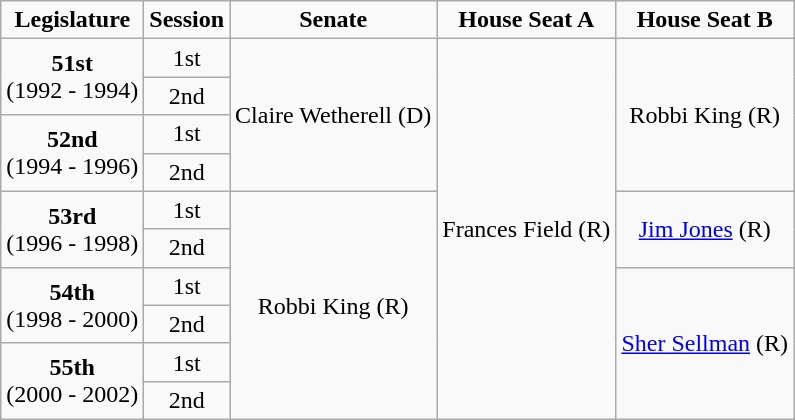<table class=wikitable style="text-align:center">
<tr>
<td><strong>Legislature</strong></td>
<td><strong>Session</strong></td>
<td><strong>Senate</strong></td>
<td><strong>House Seat A</strong></td>
<td><strong>House Seat B</strong></td>
</tr>
<tr>
<td rowspan="2" colspan="1" style="text-align: center;"><strong>51st</strong> <br> (1992 - 1994)</td>
<td>1st</td>
<td rowspan="4" colspan="1" style="text-align: center;" >Claire Wetherell (D)</td>
<td rowspan="10" colspan="1" style="text-align: center;" >Frances Field (R)</td>
<td rowspan="4" colspan="1" style="text-align: center;" >Robbi King (R)</td>
</tr>
<tr>
<td>2nd</td>
</tr>
<tr>
<td rowspan="2" colspan="1" style="text-align: center;"><strong>52nd</strong> <br> (1994 - 1996)</td>
<td>1st</td>
</tr>
<tr>
<td>2nd</td>
</tr>
<tr>
<td rowspan="2" colspan="1" style="text-align: center;"><strong>53rd</strong> <br> (1996 - 1998)</td>
<td>1st</td>
<td rowspan="6" colspan="1" style="text-align: center;" >Robbi King (R)</td>
<td rowspan="2" colspan="1" style="text-align: center;" ><a href='#'>Jim Jones</a> (R)</td>
</tr>
<tr>
<td>2nd</td>
</tr>
<tr>
<td rowspan="2" colspan="1" style="text-align: center;"><strong>54th</strong> <br> (1998 - 2000)</td>
<td>1st</td>
<td rowspan="4" colspan="1" style="text-align: center;" ><a href='#'>Sher Sellman</a> (R)</td>
</tr>
<tr>
<td>2nd</td>
</tr>
<tr>
<td rowspan="2" colspan="1" style="text-align: center;"><strong>55th</strong> <br> (2000 - 2002)</td>
<td>1st</td>
</tr>
<tr>
<td>2nd</td>
</tr>
</table>
